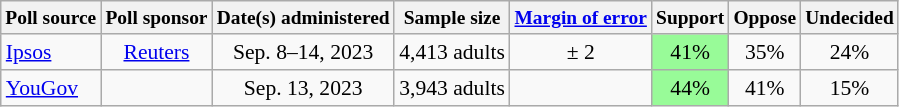<table class="wikitable" style="font-size:90%; text-align:center;">
<tr style="vertical-align:bottom; font-size:90%;">
<th>Poll source</th>
<th>Poll sponsor</th>
<th>Date(s) administered</th>
<th>Sample size</th>
<th><a href='#'>Margin of&nbsp;error</a></th>
<th>Support</th>
<th>Oppose</th>
<th>Undecided</th>
</tr>
<tr>
<td align=left><a href='#'>Ipsos</a></td>
<td><a href='#'>Reuters</a></td>
<td>Sep. 8–14, 2023</td>
<td>4,413 adults</td>
<td>± 2</td>
<td style="background: palegreen;">41%</td>
<td>35%</td>
<td>24%</td>
</tr>
<tr>
<td align=left><a href='#'>YouGov</a></td>
<td></td>
<td>Sep. 13, 2023</td>
<td>3,943 adults</td>
<td></td>
<td style="background: palegreen;">44%</td>
<td>41%</td>
<td>15%</td>
</tr>
</table>
